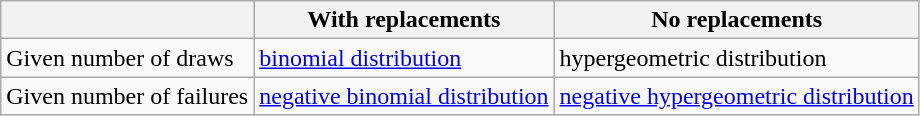<table class="wikitable">
<tr>
<th></th>
<th>With replacements</th>
<th>No replacements</th>
</tr>
<tr>
<td>Given number of draws</td>
<td><a href='#'>binomial distribution</a></td>
<td>hypergeometric distribution</td>
</tr>
<tr>
<td>Given number of failures</td>
<td><a href='#'>negative binomial distribution</a></td>
<td><a href='#'>negative hypergeometric distribution</a></td>
</tr>
</table>
